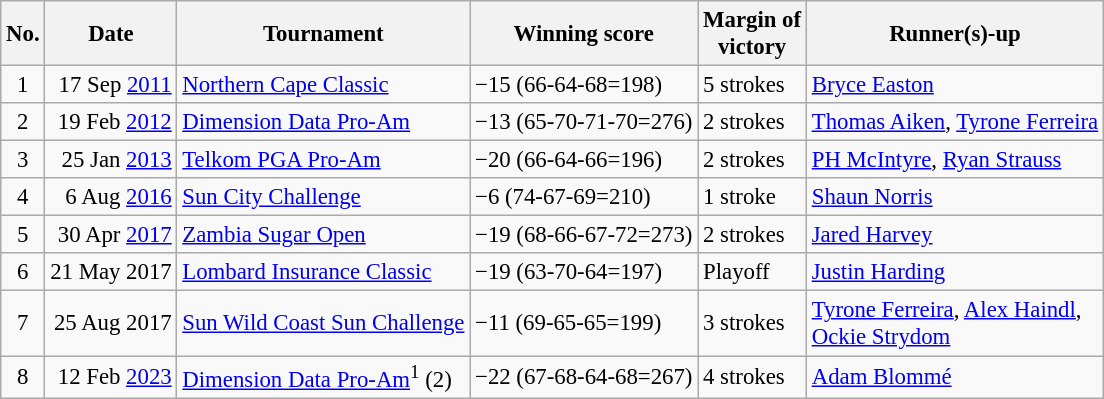<table class="wikitable" style="font-size:95%;">
<tr>
<th>No.</th>
<th>Date</th>
<th>Tournament</th>
<th>Winning score</th>
<th>Margin of<br>victory</th>
<th>Runner(s)-up</th>
</tr>
<tr>
<td align=center>1</td>
<td align=right>17 Sep <a href='#'>2011</a></td>
<td><a href='#'>Northern Cape Classic</a></td>
<td>−15 (66-64-68=198)</td>
<td>5 strokes</td>
<td> <a href='#'>Bryce Easton</a></td>
</tr>
<tr>
<td align=center>2</td>
<td align=right>19 Feb <a href='#'>2012</a></td>
<td><a href='#'>Dimension Data Pro-Am</a></td>
<td>−13 (65-70-71-70=276)</td>
<td>2 strokes</td>
<td> <a href='#'>Thomas Aiken</a>,  <a href='#'>Tyrone Ferreira</a></td>
</tr>
<tr>
<td align=center>3</td>
<td align=right>25 Jan <a href='#'>2013</a></td>
<td><a href='#'>Telkom PGA Pro-Am</a></td>
<td>−20 (66-64-66=196)</td>
<td>2 strokes</td>
<td> <a href='#'>PH McIntyre</a>,  <a href='#'>Ryan Strauss</a></td>
</tr>
<tr>
<td align=center>4</td>
<td align=right>6 Aug <a href='#'>2016</a></td>
<td><a href='#'>Sun City Challenge</a></td>
<td>−6 (74-67-69=210)</td>
<td>1 stroke</td>
<td> <a href='#'>Shaun Norris</a></td>
</tr>
<tr>
<td align=center>5</td>
<td align=right>30 Apr <a href='#'>2017</a></td>
<td><a href='#'>Zambia Sugar Open</a></td>
<td>−19 (68-66-67-72=273)</td>
<td>2 strokes</td>
<td> <a href='#'>Jared Harvey</a></td>
</tr>
<tr>
<td align=center>6</td>
<td align=right>21 May 2017</td>
<td><a href='#'>Lombard Insurance Classic</a></td>
<td>−19 (63-70-64=197)</td>
<td>Playoff</td>
<td> <a href='#'>Justin Harding</a></td>
</tr>
<tr>
<td align=center>7</td>
<td align=right>25 Aug 2017</td>
<td><a href='#'>Sun Wild Coast Sun Challenge</a></td>
<td>−11 (69-65-65=199)</td>
<td>3 strokes</td>
<td> <a href='#'>Tyrone Ferreira</a>,  <a href='#'>Alex Haindl</a>,<br> <a href='#'>Ockie Strydom</a></td>
</tr>
<tr>
<td align=center>8</td>
<td align=right>12 Feb <a href='#'>2023</a></td>
<td><a href='#'>Dimension Data Pro-Am</a><sup>1</sup> (2)</td>
<td>−22 (67-68-64-68=267)</td>
<td>4 strokes</td>
<td> <a href='#'>Adam Blommé</a></td>
</tr>
</table>
